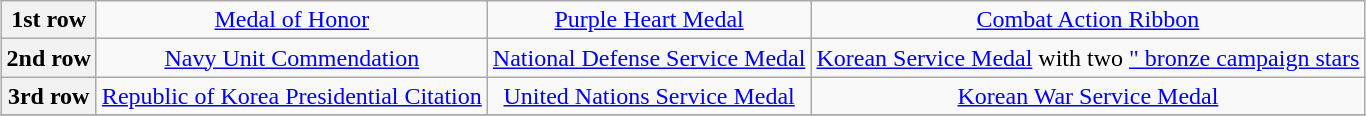<table class="wikitable" style="margin:1em auto; text-align:center;">
<tr>
<th>1st row</th>
<td style="text-align:center;"><a href='#'>Medal of Honor</a></td>
<td style="text-align:center;"><a href='#'>Purple Heart Medal</a></td>
<td style="text-align:center;"><a href='#'>Combat Action Ribbon</a></td>
</tr>
<tr>
<th>2nd row</th>
<td style="text-align:center;"><a href='#'>Navy Unit Commendation</a></td>
<td style="text-align:center;"><a href='#'>National Defense Service Medal</a></td>
<td style="text-align:center;"><a href='#'>Korean Service Medal</a> with two <a href='#'>" bronze campaign stars</a></td>
</tr>
<tr>
<th>3rd row</th>
<td style="text-align:center;"><a href='#'>Republic of Korea Presidential Citation</a></td>
<td style="text-align:center;"><a href='#'>United Nations Service Medal</a></td>
<td style="text-align:center;"><a href='#'>Korean War Service Medal</a></td>
</tr>
<tr>
</tr>
</table>
